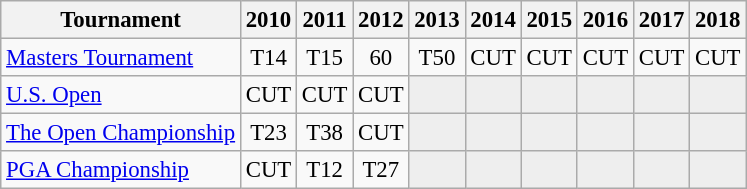<table class="wikitable" style="font-size:95%;text-align:center;">
<tr>
<th>Tournament</th>
<th>2010</th>
<th>2011</th>
<th>2012</th>
<th>2013</th>
<th>2014</th>
<th>2015</th>
<th>2016</th>
<th>2017</th>
<th>2018</th>
</tr>
<tr>
<td align=left><a href='#'>Masters Tournament</a></td>
<td>T14</td>
<td>T15</td>
<td>60</td>
<td>T50</td>
<td>CUT</td>
<td>CUT</td>
<td>CUT</td>
<td>CUT</td>
<td>CUT</td>
</tr>
<tr>
<td align=left><a href='#'>U.S. Open</a></td>
<td>CUT</td>
<td>CUT</td>
<td>CUT</td>
<td style="background:#eeeeee;"></td>
<td style="background:#eeeeee;"></td>
<td style="background:#eeeeee;"></td>
<td style="background:#eeeeee;"></td>
<td style="background:#eeeeee;"></td>
<td style="background:#eeeeee;"></td>
</tr>
<tr>
<td align=left><a href='#'>The Open Championship</a></td>
<td>T23</td>
<td>T38</td>
<td>CUT</td>
<td style="background:#eeeeee;"></td>
<td style="background:#eeeeee;"></td>
<td style="background:#eeeeee;"></td>
<td style="background:#eeeeee;"></td>
<td style="background:#eeeeee;"></td>
<td style="background:#eeeeee;"></td>
</tr>
<tr>
<td align=left><a href='#'>PGA Championship</a></td>
<td>CUT</td>
<td>T12</td>
<td>T27</td>
<td style="background:#eeeeee;"></td>
<td style="background:#eeeeee;"></td>
<td style="background:#eeeeee;"></td>
<td style="background:#eeeeee;"></td>
<td style="background:#eeeeee;"></td>
<td style="background:#eeeeee;"></td>
</tr>
</table>
